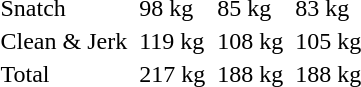<table>
<tr>
<td>Snatch</td>
<td></td>
<td>98 kg</td>
<td></td>
<td>85 kg</td>
<td></td>
<td>83 kg</td>
</tr>
<tr>
<td>Clean & Jerk</td>
<td></td>
<td>119 kg</td>
<td></td>
<td>108 kg</td>
<td></td>
<td>105 kg</td>
</tr>
<tr>
<td>Total</td>
<td></td>
<td>217 kg</td>
<td></td>
<td>188 kg</td>
<td></td>
<td>188 kg</td>
</tr>
</table>
